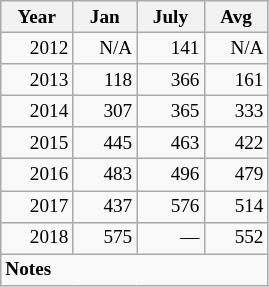<table class="wikitable floatright" style="width:14em; font-size:80%; clear:right; margin:10px; text-align:right">
<tr>
<th style="text-align:center;">Year</th>
<th>Jan</th>
<th>July</th>
<th>Avg</th>
</tr>
<tr>
<td>2012</td>
<td>N/A</td>
<td>141</td>
<td>N/A</td>
</tr>
<tr>
<td>2013</td>
<td>118</td>
<td>366</td>
<td>161</td>
</tr>
<tr>
<td>2014</td>
<td>307</td>
<td>365</td>
<td>333</td>
</tr>
<tr>
<td>2015</td>
<td>445</td>
<td>463</td>
<td>422</td>
</tr>
<tr>
<td>2016</td>
<td>483</td>
<td>496</td>
<td>479</td>
</tr>
<tr>
<td>2017</td>
<td>437</td>
<td>576</td>
<td>514</td>
</tr>
<tr>
<td>2018</td>
<td>575</td>
<td>—</td>
<td>552</td>
</tr>
<tr>
<td colspan=4 style="text-align:left;"><strong>Notes</strong><br></td>
</tr>
</table>
